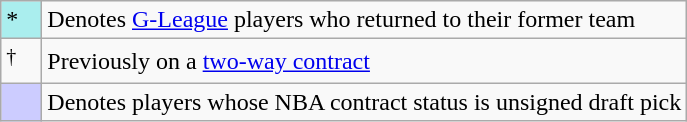<table class="wikitable">
<tr>
<td style="width:20px; background:#aee;">*</td>
<td>Denotes <a href='#'>G-League</a> players who returned to their former team</td>
</tr>
<tr>
<td><sup>†</sup></td>
<td>Previously on a <a href='#'>two-way contract</a></td>
</tr>
<tr>
<td style="width:20px; background:#ccf;"></td>
<td>Denotes players whose NBA contract status is unsigned draft pick</td>
</tr>
</table>
